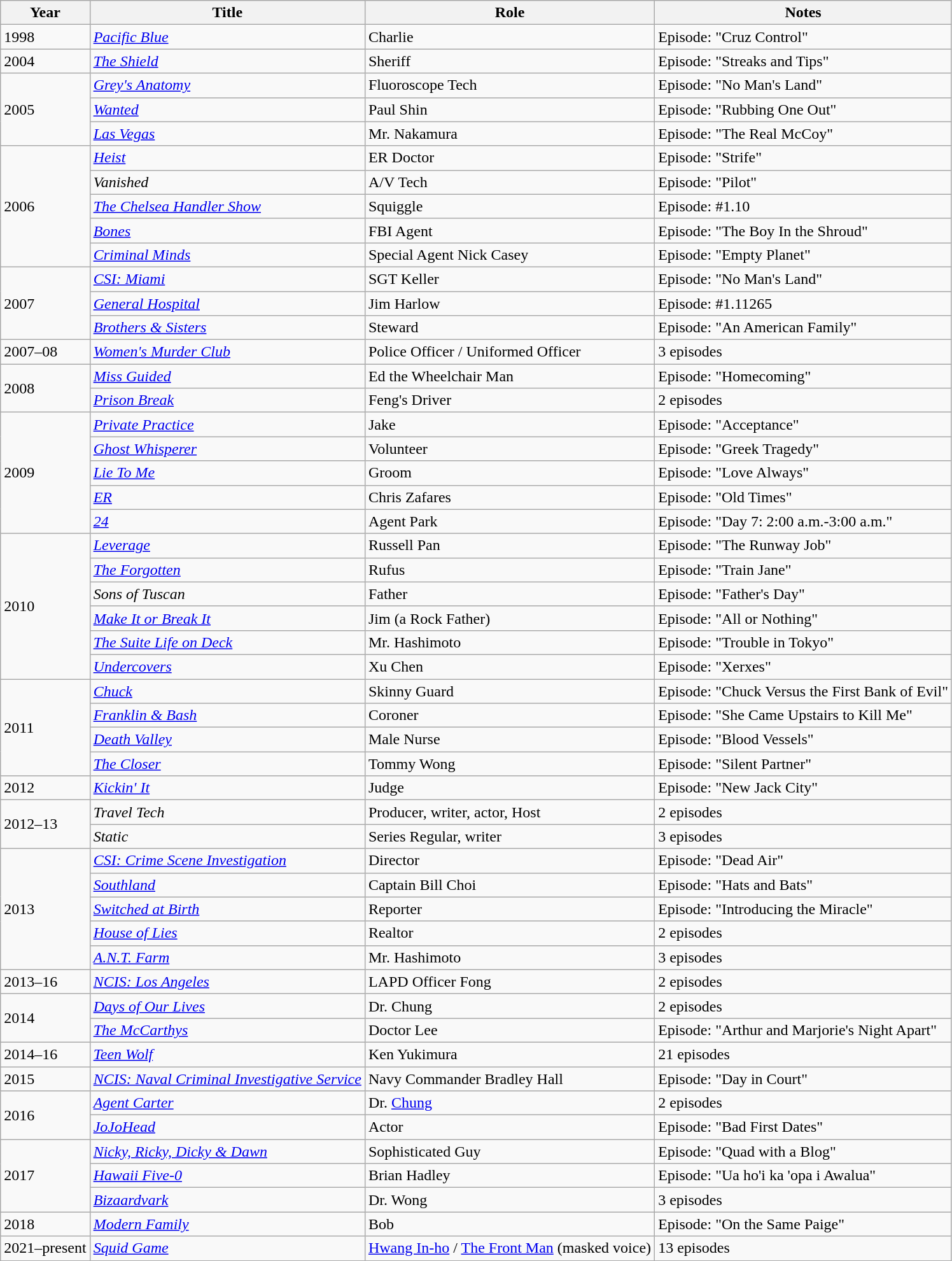<table class="wikitable">
<tr>
<th>Year</th>
<th>Title</th>
<th>Role</th>
<th>Notes</th>
</tr>
<tr>
<td>1998</td>
<td><a href='#'><em>Pacific Blue</em></a></td>
<td>Charlie</td>
<td>Episode: "Cruz Control"</td>
</tr>
<tr>
<td>2004</td>
<td><em><a href='#'>The Shield</a></em></td>
<td>Sheriff</td>
<td>Episode: "Streaks and Tips"</td>
</tr>
<tr>
<td rowspan="3">2005</td>
<td><em><a href='#'>Grey's Anatomy</a></em></td>
<td>Fluoroscope Tech</td>
<td>Episode: "No Man's Land"</td>
</tr>
<tr>
<td><a href='#'><em>Wanted</em></a></td>
<td>Paul Shin</td>
<td>Episode: "Rubbing One Out"</td>
</tr>
<tr>
<td><a href='#'><em>Las Vegas</em></a></td>
<td>Mr. Nakamura</td>
<td>Episode: "The Real McCoy"</td>
</tr>
<tr>
<td rowspan="5">2006</td>
<td><a href='#'><em>Heist</em></a></td>
<td>ER Doctor</td>
<td>Episode: "Strife"</td>
</tr>
<tr>
<td><em>Vanished</em></td>
<td>A/V Tech</td>
<td>Episode: "Pilot"</td>
</tr>
<tr>
<td><em><a href='#'>The Chelsea Handler Show</a></em></td>
<td>Squiggle</td>
<td>Episode: #1.10</td>
</tr>
<tr>
<td><a href='#'><em>Bones</em></a></td>
<td>FBI Agent</td>
<td>Episode: "The Boy In the Shroud"</td>
</tr>
<tr>
<td><em><a href='#'>Criminal Minds</a></em></td>
<td>Special Agent Nick Casey</td>
<td>Episode: "Empty Planet"</td>
</tr>
<tr>
<td rowspan="3">2007</td>
<td><em><a href='#'>CSI: Miami</a></em></td>
<td>SGT Keller</td>
<td>Episode: "No Man's Land"</td>
</tr>
<tr>
<td><em><a href='#'>General Hospital</a></em></td>
<td>Jim Harlow</td>
<td>Episode: #1.11265</td>
</tr>
<tr>
<td><a href='#'><em>Brothers & Sisters</em></a></td>
<td>Steward</td>
<td>Episode: "An American Family"</td>
</tr>
<tr>
<td>2007–08</td>
<td><a href='#'><em>Women's Murder Club</em></a></td>
<td>Police Officer / Uniformed Officer</td>
<td>3 episodes</td>
</tr>
<tr>
<td rowspan="2">2008</td>
<td><em><a href='#'>Miss Guided</a></em></td>
<td>Ed the Wheelchair Man</td>
<td>Episode: "Homecoming"</td>
</tr>
<tr>
<td><em><a href='#'>Prison Break</a></em></td>
<td>Feng's Driver</td>
<td>2 episodes</td>
</tr>
<tr>
<td rowspan="5">2009</td>
<td><a href='#'><em>Private Practice</em></a></td>
<td>Jake</td>
<td>Episode: "Acceptance"</td>
</tr>
<tr>
<td><em><a href='#'>Ghost Whisperer</a></em></td>
<td>Volunteer</td>
<td>Episode: "Greek Tragedy"</td>
</tr>
<tr>
<td><a href='#'><em>Lie To Me</em></a></td>
<td>Groom</td>
<td>Episode: "Love Always"</td>
</tr>
<tr>
<td><a href='#'><em>ER</em></a></td>
<td>Chris Zafares</td>
<td>Episode: "Old Times"</td>
</tr>
<tr>
<td><a href='#'><em>24</em></a></td>
<td>Agent Park</td>
<td>Episode: "Day 7: 2:00 a.m.-3:00 a.m."</td>
</tr>
<tr>
<td rowspan="6">2010</td>
<td><a href='#'><em>Leverage</em></a></td>
<td>Russell Pan</td>
<td>Episode: "The Runway Job"</td>
</tr>
<tr>
<td><a href='#'><em>The Forgotten</em></a></td>
<td>Rufus</td>
<td>Episode: "Train Jane"</td>
</tr>
<tr>
<td><em>Sons of Tuscan</em></td>
<td>Father</td>
<td>Episode: "Father's Day"</td>
</tr>
<tr>
<td><em><a href='#'>Make It or Break It</a></em></td>
<td>Jim (a Rock Father)</td>
<td>Episode: "All or Nothing"</td>
</tr>
<tr>
<td><em><a href='#'>The Suite Life on Deck</a></em></td>
<td>Mr. Hashimoto</td>
<td>Episode: "Trouble in Tokyo"</td>
</tr>
<tr>
<td><a href='#'><em>Undercovers</em></a></td>
<td>Xu Chen</td>
<td>Episode: "Xerxes"</td>
</tr>
<tr>
<td rowspan="4">2011</td>
<td><a href='#'><em>Chuck</em></a></td>
<td>Skinny Guard</td>
<td>Episode: "Chuck Versus the First Bank of Evil"</td>
</tr>
<tr>
<td><em><a href='#'>Franklin & Bash</a></em></td>
<td>Coroner</td>
<td>Episode: "She Came Upstairs to Kill Me"</td>
</tr>
<tr>
<td><a href='#'><em>Death Valley</em></a></td>
<td>Male Nurse</td>
<td>Episode: "Blood Vessels"</td>
</tr>
<tr>
<td><em><a href='#'>The Closer</a></em></td>
<td>Tommy Wong</td>
<td>Episode: "Silent Partner"</td>
</tr>
<tr>
<td>2012</td>
<td><em><a href='#'>Kickin' It</a></em></td>
<td>Judge</td>
<td>Episode: "New Jack City"</td>
</tr>
<tr>
<td rowspan="2">2012–13</td>
<td><em>Travel Tech</em></td>
<td>Producer, writer, actor, Host</td>
<td>2 episodes</td>
</tr>
<tr>
<td><em>Static</em></td>
<td>Series Regular, writer</td>
<td>3 episodes</td>
</tr>
<tr>
<td rowspan="5">2013</td>
<td><em><a href='#'>CSI: Crime Scene Investigation</a></em></td>
<td>Director</td>
<td>Episode: "Dead Air"</td>
</tr>
<tr>
<td><a href='#'><em>Southland</em></a></td>
<td>Captain Bill Choi</td>
<td>Episode: "Hats and Bats"</td>
</tr>
<tr>
<td><a href='#'><em>Switched at Birth</em></a></td>
<td>Reporter</td>
<td>Episode: "Introducing the Miracle"</td>
</tr>
<tr>
<td><em><a href='#'>House of Lies</a></em></td>
<td>Realtor</td>
<td>2 episodes</td>
</tr>
<tr>
<td><em><a href='#'>A.N.T. Farm</a></em></td>
<td>Mr. Hashimoto</td>
<td>3 episodes</td>
</tr>
<tr>
<td>2013–16</td>
<td><em><a href='#'>NCIS: Los Angeles</a></em></td>
<td>LAPD Officer Fong</td>
<td>2 episodes</td>
</tr>
<tr>
<td rowspan="2">2014</td>
<td><em><a href='#'>Days of Our Lives</a></em></td>
<td>Dr. Chung</td>
<td>2 episodes</td>
</tr>
<tr>
<td><em><a href='#'>The McCarthys</a></em></td>
<td>Doctor Lee</td>
<td>Episode: "Arthur and Marjorie's Night Apart"</td>
</tr>
<tr>
<td>2014–16</td>
<td><a href='#'><em>Teen Wolf</em></a></td>
<td>Ken Yukimura</td>
<td>21 episodes</td>
</tr>
<tr>
<td>2015</td>
<td><em><a href='#'>NCIS: Naval Criminal Investigative Service</a></em></td>
<td>Navy Commander Bradley Hall</td>
<td>Episode: "Day in Court"</td>
</tr>
<tr>
<td rowspan="2">2016</td>
<td><em><a href='#'>Agent Carter</a></em></td>
<td>Dr. <a href='#'>Chung</a></td>
<td>2 episodes</td>
</tr>
<tr>
<td><em><a href='#'>JoJoHead</a></em></td>
<td>Actor</td>
<td>Episode: "Bad First Dates"</td>
</tr>
<tr>
<td rowspan="3">2017</td>
<td><em><a href='#'>Nicky, Ricky, Dicky & Dawn</a></em></td>
<td>Sophisticated Guy</td>
<td>Episode: "Quad with a Blog"</td>
</tr>
<tr>
<td><a href='#'><em>Hawaii Five-0</em></a></td>
<td>Brian Hadley</td>
<td>Episode: "Ua ho'i ka 'opa i Awalua"</td>
</tr>
<tr>
<td><em><a href='#'>Bizaardvark</a></em></td>
<td>Dr. Wong</td>
<td>3 episodes</td>
</tr>
<tr>
<td>2018</td>
<td><em><a href='#'>Modern Family</a></em></td>
<td>Bob</td>
<td>Episode: "On the Same Paige"</td>
</tr>
<tr>
<td>2021–present</td>
<td><em><a href='#'>Squid Game</a></em></td>
<td><a href='#'>Hwang In-ho</a> / <a href='#'>The Front Man</a> (masked voice)</td>
<td>13 episodes</td>
</tr>
</table>
